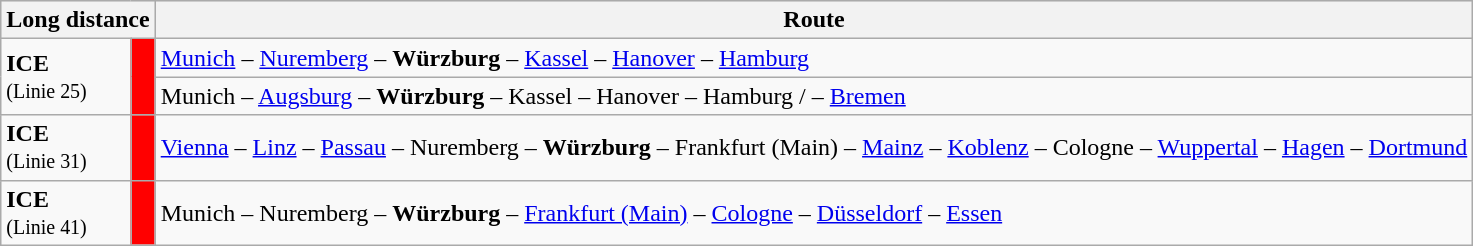<table class="wikitable">
<tr style="background:#e3e3e3;">
<th colspan="2">Long distance</th>
<th>Route</th>
</tr>
<tr>
<td rowspan="2"><strong>ICE</strong><br><small>(Linie 25)</small></td>
<td rowspan="2" style="background-color:#FF0000;"> </td>
<td><a href='#'>Munich</a> – <a href='#'>Nuremberg</a> – <strong>Würzburg</strong> – <a href='#'>Kassel</a> – <a href='#'>Hanover</a> – <a href='#'>Hamburg</a></td>
</tr>
<tr>
<td>Munich – <a href='#'>Augsburg</a> – <strong>Würzburg</strong> – Kassel – Hanover – Hamburg / – <a href='#'>Bremen</a></td>
</tr>
<tr>
<td><strong>ICE</strong> <br><small>(Linie 31)</small></td>
<td style="background-color:#FF0000;"> </td>
<td><a href='#'>Vienna</a> – <a href='#'>Linz</a> – <a href='#'>Passau</a> – Nuremberg – <strong>Würzburg</strong> – Frankfurt (Main) – <a href='#'>Mainz</a> – <a href='#'>Koblenz</a> – Cologne – <a href='#'>Wuppertal</a> – <a href='#'>Hagen</a> – <a href='#'>Dortmund</a></td>
</tr>
<tr>
<td><strong>ICE</strong><br><small>(Linie 41)</small></td>
<td style="background-color:#FF0000;"> </td>
<td>Munich – Nuremberg – <strong>Würzburg</strong> – <a href='#'>Frankfurt (Main)</a> – <a href='#'>Cologne</a> – <a href='#'>Düsseldorf</a> – <a href='#'>Essen</a></td>
</tr>
</table>
